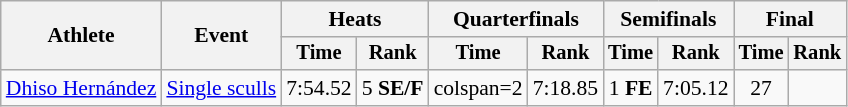<table class="wikitable" style="font-size:90%">
<tr>
<th rowspan="2">Athlete</th>
<th rowspan="2">Event</th>
<th colspan="2">Heats</th>
<th colspan="2">Quarterfinals</th>
<th colspan="2">Semifinals</th>
<th colspan="2">Final</th>
</tr>
<tr style="font-size:95%">
<th>Time</th>
<th>Rank</th>
<th>Time</th>
<th>Rank</th>
<th>Time</th>
<th>Rank</th>
<th>Time</th>
<th>Rank</th>
</tr>
<tr align=center>
<td align=left><a href='#'>Dhiso Hernández</a></td>
<td align=left><a href='#'>Single sculls</a></td>
<td>7:54.52</td>
<td>5 <strong>SE/F</strong></td>
<td>colspan=2 </td>
<td>7:18.85</td>
<td>1 <strong>FE</strong></td>
<td>7:05.12</td>
<td>27</td>
</tr>
</table>
